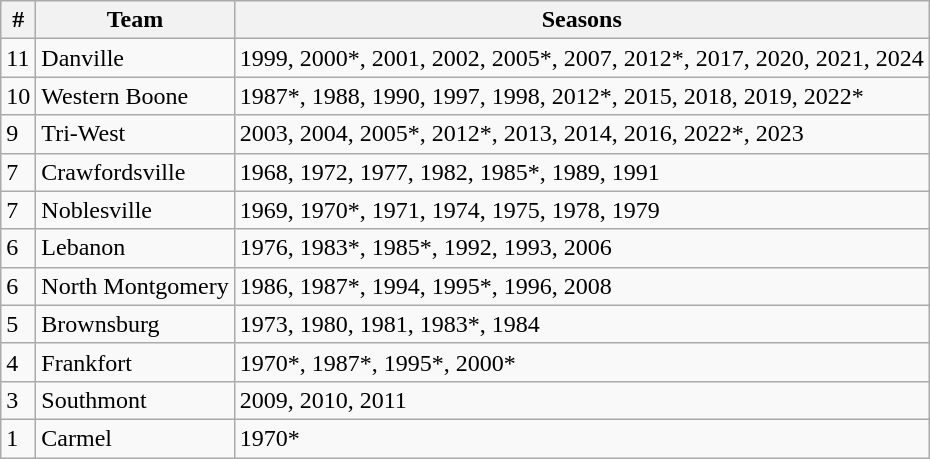<table class="wikitable" style=>
<tr>
<th>#</th>
<th>Team</th>
<th>Seasons</th>
</tr>
<tr>
<td>11</td>
<td>Danville</td>
<td>1999, 2000*, 2001, 2002, 2005*, 2007, 2012*, 2017, 2020, 2021, 2024</td>
</tr>
<tr>
<td>10</td>
<td>Western Boone</td>
<td>1987*, 1988, 1990, 1997, 1998, 2012*, 2015, 2018, 2019, 2022*</td>
</tr>
<tr>
<td>9</td>
<td>Tri-West</td>
<td>2003, 2004, 2005*, 2012*, 2013, 2014, 2016, 2022*, 2023</td>
</tr>
<tr>
<td>7</td>
<td>Crawfordsville</td>
<td>1968, 1972, 1977, 1982, 1985*, 1989, 1991</td>
</tr>
<tr>
<td>7</td>
<td>Noblesville</td>
<td>1969, 1970*, 1971, 1974, 1975, 1978, 1979</td>
</tr>
<tr>
<td>6</td>
<td>Lebanon</td>
<td>1976, 1983*, 1985*, 1992, 1993, 2006</td>
</tr>
<tr>
<td>6</td>
<td>North Montgomery</td>
<td>1986, 1987*, 1994, 1995*, 1996, 2008</td>
</tr>
<tr>
<td>5</td>
<td>Brownsburg</td>
<td>1973, 1980, 1981, 1983*, 1984</td>
</tr>
<tr>
<td>4</td>
<td>Frankfort</td>
<td>1970*, 1987*, 1995*, 2000*</td>
</tr>
<tr>
<td>3</td>
<td>Southmont</td>
<td>2009, 2010, 2011</td>
</tr>
<tr>
<td>1</td>
<td>Carmel</td>
<td>1970*</td>
</tr>
</table>
